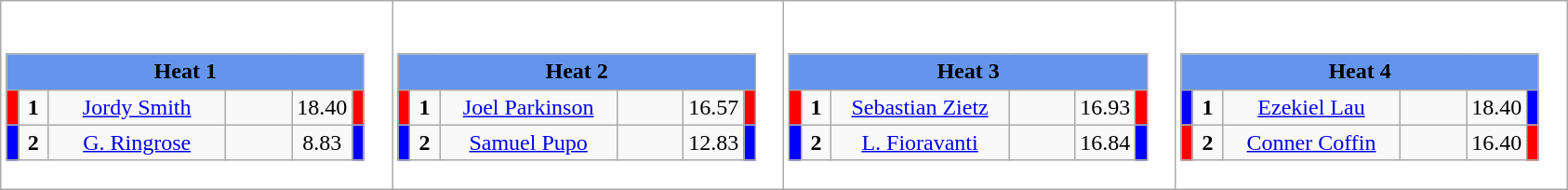<table class="wikitable" style="background:#fff;">
<tr>
<td><div><br><table class="wikitable">
<tr>
<td colspan="6"  style="text-align:center; background:#6495ed;"><strong>Heat 1</strong></td>
</tr>
<tr>
<td style="width:01px; background: #f00;"></td>
<td style="width:14px; text-align:center;"><strong>1</strong></td>
<td style="width:120px; text-align:center;"><a href='#'>Jordy Smith</a></td>
<td style="width:40px; text-align:center;"></td>
<td style="width:20px; text-align:center;">18.40</td>
<td style="width:01px; background: #f00;"></td>
</tr>
<tr>
<td style="width:01px; background: #00f;"></td>
<td style="width:14px; text-align:center;"><strong>2</strong></td>
<td style="width:120px; text-align:center;"><a href='#'>G. Ringrose</a></td>
<td style="width:40px; text-align:center;"></td>
<td style="width:20px; text-align:center;">8.83</td>
<td style="width:01px; background: #00f;"></td>
</tr>
</table>
</div></td>
<td><div><br><table class="wikitable">
<tr>
<td colspan="6"  style="text-align:center; background:#6495ed;"><strong>Heat 2</strong></td>
</tr>
<tr>
<td style="width:01px; background: #f00;"></td>
<td style="width:14px; text-align:center;"><strong>1</strong></td>
<td style="width:120px; text-align:center;"><a href='#'>Joel Parkinson</a></td>
<td style="width:40px; text-align:center;"></td>
<td style="width:20px; text-align:center;">16.57</td>
<td style="width:01px; background: #f00;"></td>
</tr>
<tr>
<td style="width:01px; background: #00f;"></td>
<td style="width:14px; text-align:center;"><strong>2</strong></td>
<td style="width:120px; text-align:center;"><a href='#'>Samuel Pupo</a></td>
<td style="width:40px; text-align:center;"></td>
<td style="width:20px; text-align:center;">12.83</td>
<td style="width:01px; background: #00f;"></td>
</tr>
</table>
</div></td>
<td><div><br><table class="wikitable">
<tr>
<td colspan="6"  style="text-align:center; background:#6495ed;"><strong>Heat 3</strong></td>
</tr>
<tr>
<td style="width:01px; background: #f00;"></td>
<td style="width:14px; text-align:center;"><strong>1</strong></td>
<td style="width:120px; text-align:center;"><a href='#'>Sebastian Zietz</a></td>
<td style="width:40px; text-align:center;"></td>
<td style="width:20px; text-align:center;">16.93</td>
<td style="width:01px; background: #f00;"></td>
</tr>
<tr>
<td style="width:01px; background: #00f;"></td>
<td style="width:14px; text-align:center;"><strong>2</strong></td>
<td style="width:120px; text-align:center;"><a href='#'>L. Fioravanti</a></td>
<td style="width:40px; text-align:center;"></td>
<td style="width:20px; text-align:center;">16.84</td>
<td style="width:01px; background: #00f;"></td>
</tr>
</table>
</div></td>
<td><div><br><table class="wikitable">
<tr>
<td colspan="6"  style="text-align:center; background:#6495ed;"><strong>Heat 4</strong></td>
</tr>
<tr>
<td style="width:01px; background: #00f;"></td>
<td style="width:14px; text-align:center;"><strong>1</strong></td>
<td style="width:120px; text-align:center;"><a href='#'>Ezekiel Lau</a></td>
<td style="width:40px; text-align:center;"></td>
<td style="width:20px; text-align:center;">18.40</td>
<td style="width:01px; background: #00f;"></td>
</tr>
<tr>
<td style="width:01px; background: #f00;"></td>
<td style="width:14px; text-align:center;"><strong>2</strong></td>
<td style="width:120px; text-align:center;"><a href='#'>Conner Coffin</a></td>
<td style="width:40px; text-align:center;"></td>
<td style="width:20px; text-align:center;">16.40</td>
<td style="width:01px; background: #f00;"></td>
</tr>
</table>
</div></td>
</tr>
</table>
